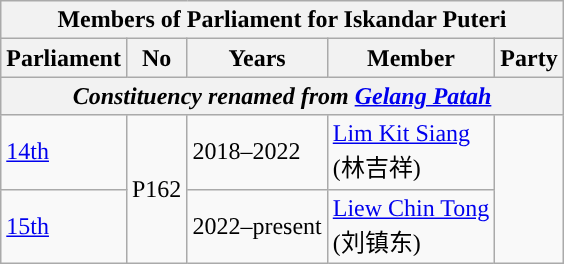<table class=wikitable>
<tr>
<th colspan="5">Members of Parliament for Iskandar Puteri</th>
</tr>
<tr>
<th>Parliament</th>
<th>No</th>
<th>Years</th>
<th>Member</th>
<th>Party</th>
</tr>
<tr>
<th colspan="5" align="center"><em>Constituency renamed from <a href='#'>Gelang Patah</a></em></th>
</tr>
<tr>
<td><a href='#'>14th</a></td>
<td rowspan="2">P162</td>
<td>2018–2022</td>
<td><a href='#'>Lim Kit Siang</a> <br> (林吉祥)</td>
<td rowspan="2"></td>
</tr>
<tr>
<td><a href='#'>15th</a></td>
<td>2022–present</td>
<td><a href='#'>Liew Chin Tong</a> <br> (刘镇东)</td>
</tr>
</table>
